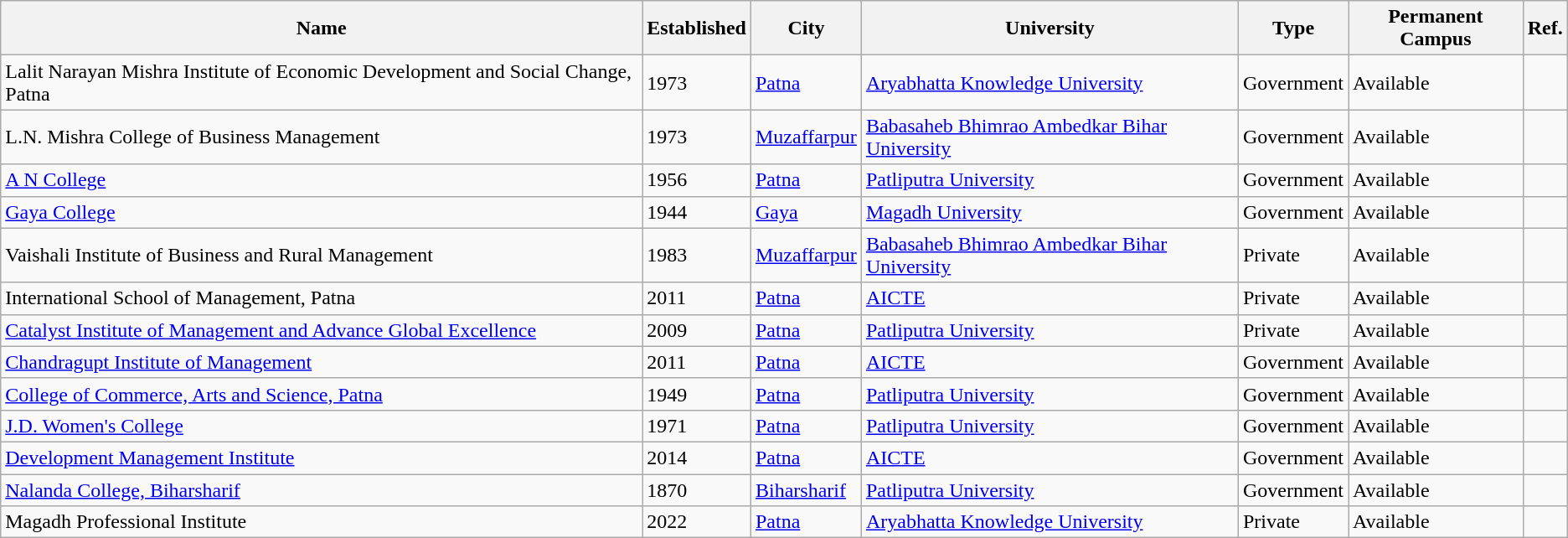<table class="wikitable sortable">
<tr>
<th>Name</th>
<th>Established</th>
<th>City</th>
<th>University</th>
<th>Type</th>
<th>Permanent Campus</th>
<th>Ref.</th>
</tr>
<tr>
<td>Lalit Narayan Mishra Institute of Economic Development and Social Change, Patna</td>
<td>1973</td>
<td><a href='#'>Patna</a></td>
<td><a href='#'>Aryabhatta Knowledge University</a></td>
<td>Government</td>
<td>Available</td>
<td></td>
</tr>
<tr>
<td>L.N. Mishra College of Business Management</td>
<td>1973</td>
<td><a href='#'>Muzaffarpur</a></td>
<td><a href='#'>Babasaheb Bhimrao Ambedkar Bihar University</a></td>
<td>Government</td>
<td>Available</td>
<td></td>
</tr>
<tr>
<td><a href='#'>A N College</a></td>
<td>1956</td>
<td><a href='#'>Patna</a></td>
<td><a href='#'>Patliputra University</a></td>
<td>Government</td>
<td>Available</td>
<td></td>
</tr>
<tr>
<td><a href='#'>Gaya College</a></td>
<td>1944</td>
<td><a href='#'>Gaya</a></td>
<td><a href='#'>Magadh University</a></td>
<td>Government</td>
<td>Available</td>
<td></td>
</tr>
<tr>
<td>Vaishali Institute of Business and Rural Management</td>
<td>1983</td>
<td><a href='#'>Muzaffarpur</a></td>
<td><a href='#'>Babasaheb Bhimrao Ambedkar Bihar University</a></td>
<td>Private</td>
<td>Available</td>
<td></td>
</tr>
<tr>
<td>International School of Management, Patna</td>
<td>2011</td>
<td><a href='#'>Patna</a></td>
<td><a href='#'>AICTE</a></td>
<td>Private</td>
<td>Available</td>
<td></td>
</tr>
<tr>
<td><a href='#'>Catalyst Institute of Management and Advance Global Excellence</a></td>
<td>2009</td>
<td><a href='#'>Patna</a></td>
<td><a href='#'>Patliputra University</a></td>
<td>Private</td>
<td>Available</td>
<td></td>
</tr>
<tr>
<td><a href='#'>Chandragupt Institute of Management</a></td>
<td>2011</td>
<td><a href='#'>Patna</a></td>
<td><a href='#'>AICTE</a></td>
<td>Government</td>
<td>Available</td>
<td></td>
</tr>
<tr>
<td><a href='#'>College of Commerce, Arts and Science, Patna</a></td>
<td>1949</td>
<td><a href='#'>Patna</a></td>
<td><a href='#'>Patliputra University</a></td>
<td>Government</td>
<td>Available</td>
<td></td>
</tr>
<tr>
<td><a href='#'>J.D. Women's College</a></td>
<td>1971</td>
<td><a href='#'>Patna</a></td>
<td><a href='#'>Patliputra University</a></td>
<td>Government</td>
<td>Available</td>
<td></td>
</tr>
<tr>
<td><a href='#'>Development Management Institute</a></td>
<td>2014</td>
<td><a href='#'>Patna</a></td>
<td><a href='#'>AICTE</a></td>
<td>Government</td>
<td>Available</td>
<td></td>
</tr>
<tr>
<td><a href='#'>Nalanda College, Biharsharif</a></td>
<td>1870</td>
<td><a href='#'>Biharsharif</a></td>
<td><a href='#'>Patliputra University</a></td>
<td>Government</td>
<td>Available</td>
<td></td>
</tr>
<tr>
<td>Magadh Professional Institute</td>
<td>2022</td>
<td><a href='#'>Patna</a></td>
<td><a href='#'>Aryabhatta Knowledge University</a></td>
<td>Private</td>
<td>Available</td>
<td></td>
</tr>
</table>
